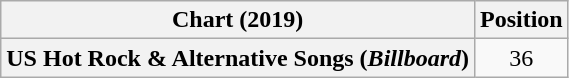<table class="wikitable sortable plainrowheaders" style="text-align:center">
<tr>
<th scope="col">Chart (2019)</th>
<th scope="col">Position</th>
</tr>
<tr>
<th scope="row">US Hot Rock & Alternative Songs (<em>Billboard</em>)</th>
<td>36</td>
</tr>
</table>
